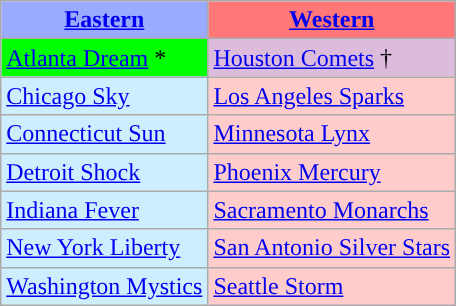<table class="wikitable">
<tr>
<th style="background-color: #9AF;"><a href='#'>Eastern</a></th>
<th style="background-color: #F77;"><a href='#'>Western</a></th>
</tr>
<tr>
<td style="background-color: #0F0;"><a href='#'>Atlanta Dream</a> *</td>
<td style="background-color: #DBD;"><a href='#'>Houston Comets</a> †</td>
</tr>
<tr>
<td style="background-color: #CEF;"><a href='#'>Chicago Sky</a></td>
<td style="background-color: #FCC;"><a href='#'>Los Angeles Sparks</a></td>
</tr>
<tr>
<td style="background-color: #CEF;"><a href='#'>Connecticut Sun</a></td>
<td style="background-color: #FCC;"><a href='#'>Minnesota Lynx</a></td>
</tr>
<tr>
<td style="background-color: #CEF;"><a href='#'>Detroit Shock</a></td>
<td style="background-color: #FCC;"><a href='#'>Phoenix Mercury</a></td>
</tr>
<tr>
<td style="background-color: #CEF;"><a href='#'>Indiana Fever</a></td>
<td style="background-color: #FCC;"><a href='#'>Sacramento Monarchs</a></td>
</tr>
<tr>
<td style="background-color: #CEF;"><a href='#'>New York Liberty</a></td>
<td style="background-color: #FCC;"><a href='#'>San Antonio Silver Stars</a></td>
</tr>
<tr>
<td style="background-color: #CEF;"><a href='#'>Washington Mystics</a></td>
<td style="background-color: #FCC;"><a href='#'>Seattle Storm</a></td>
</tr>
</table>
